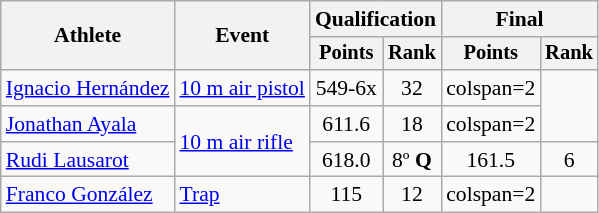<table class=wikitable style=font-size:90%;text-align:center>
<tr>
<th rowspan=2>Athlete</th>
<th rowspan=2>Event</th>
<th colspan=2>Qualification</th>
<th colspan=2>Final</th>
</tr>
<tr style=font-size:95%>
<th>Points</th>
<th>Rank</th>
<th>Points</th>
<th>Rank</th>
</tr>
<tr>
<td align=left><a href='#'>Ignacio Hernández</a></td>
<td align=left><a href='#'>10 m air pistol</a></td>
<td>549-6x</td>
<td>32</td>
<td>colspan=2 </td>
</tr>
<tr>
<td align=left><a href='#'>Jonathan Ayala</a></td>
<td align=left rowspan=2><a href='#'>10 m air rifle</a></td>
<td>611.6</td>
<td>18</td>
<td>colspan=2 </td>
</tr>
<tr>
<td align=left><a href='#'>Rudi Lausarot</a></td>
<td>618.0</td>
<td>8º <strong>Q</strong></td>
<td>161.5</td>
<td>6</td>
</tr>
<tr>
<td align=left><a href='#'>Franco González</a></td>
<td align=left><a href='#'>Trap</a></td>
<td>115</td>
<td>12</td>
<td>colspan=2 </td>
</tr>
</table>
